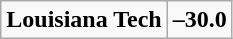<table class="wikitable" style="border: none;">
<tr align="center">
</tr>
<tr align="center">
<td><strong>Louisiana Tech</strong></td>
<td><strong>–30.0</strong></td>
</tr>
</table>
